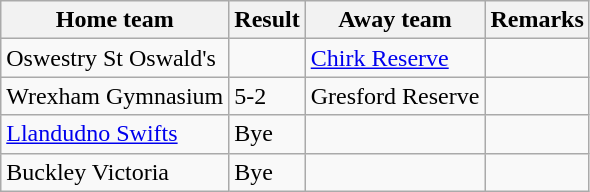<table class="wikitable">
<tr>
<th>Home team</th>
<th>Result</th>
<th>Away team</th>
<th>Remarks</th>
</tr>
<tr>
<td> Oswestry St Oswald's</td>
<td></td>
<td><a href='#'>Chirk Reserve</a></td>
<td></td>
</tr>
<tr>
<td>Wrexham Gymnasium</td>
<td>5-2</td>
<td>Gresford Reserve</td>
<td></td>
</tr>
<tr>
<td><a href='#'>Llandudno Swifts</a></td>
<td>Bye</td>
<td></td>
<td></td>
</tr>
<tr>
<td>Buckley Victoria</td>
<td>Bye</td>
<td></td>
<td></td>
</tr>
</table>
